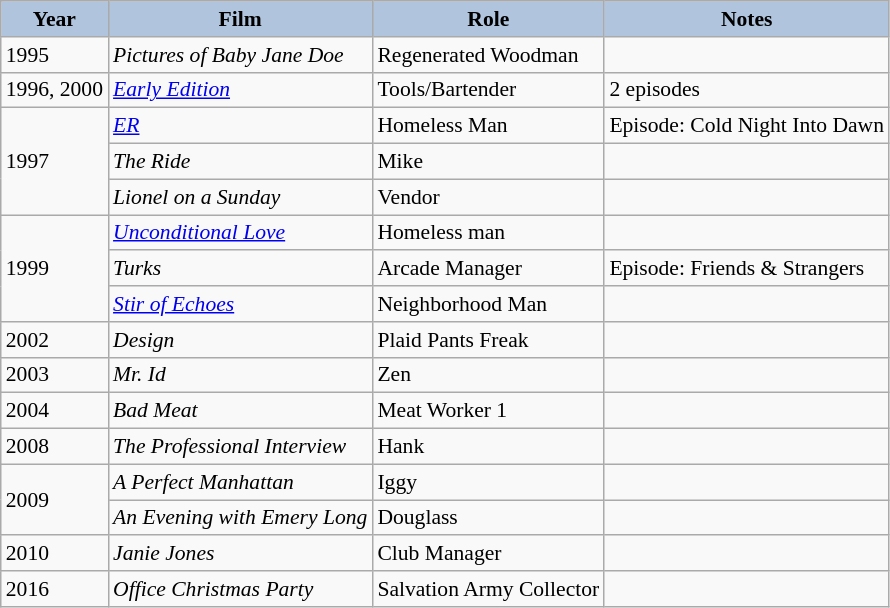<table class="wikitable" style="font-size:90%;">
<tr>
<th style="background:#B0C4DE;">Year</th>
<th style="background:#B0C4DE;">Film</th>
<th style="background:#B0C4DE;">Role</th>
<th style="background:#B0C4DE;">Notes</th>
</tr>
<tr>
<td>1995</td>
<td><em>Pictures of Baby Jane Doe</em></td>
<td>Regenerated Woodman</td>
<td></td>
</tr>
<tr>
<td>1996, 2000</td>
<td><em><a href='#'>Early Edition</a></em></td>
<td>Tools/Bartender</td>
<td>2 episodes</td>
</tr>
<tr>
<td rowspan=3>1997</td>
<td><em><a href='#'>ER</a></em></td>
<td>Homeless Man</td>
<td>Episode: Cold Night Into Dawn</td>
</tr>
<tr>
<td><em>The Ride</em></td>
<td>Mike</td>
<td></td>
</tr>
<tr>
<td><em>Lionel on a Sunday</em></td>
<td>Vendor</td>
<td></td>
</tr>
<tr>
<td rowspan=3>1999</td>
<td><em><a href='#'>Unconditional Love</a></em></td>
<td>Homeless man</td>
<td></td>
</tr>
<tr>
<td><em>Turks</em></td>
<td>Arcade Manager</td>
<td>Episode: Friends & Strangers</td>
</tr>
<tr>
<td><em><a href='#'>Stir of Echoes</a></em></td>
<td>Neighborhood Man</td>
<td></td>
</tr>
<tr>
<td>2002</td>
<td><em>Design</em></td>
<td>Plaid Pants Freak</td>
<td></td>
</tr>
<tr>
<td>2003</td>
<td><em>Mr. Id</em></td>
<td>Zen</td>
<td></td>
</tr>
<tr>
<td>2004</td>
<td><em>Bad Meat</em></td>
<td>Meat Worker 1</td>
<td></td>
</tr>
<tr>
<td>2008</td>
<td><em>The Professional Interview</em></td>
<td>Hank</td>
<td></td>
</tr>
<tr>
<td rowspan=2>2009</td>
<td><em>A Perfect Manhattan</em></td>
<td>Iggy</td>
<td></td>
</tr>
<tr>
<td><em>An Evening with Emery Long</em></td>
<td>Douglass</td>
<td></td>
</tr>
<tr>
<td>2010</td>
<td><em>Janie Jones</em></td>
<td>Club Manager</td>
<td></td>
</tr>
<tr>
<td>2016</td>
<td><em>Office Christmas Party</em></td>
<td>Salvation Army Collector</td>
<td></td>
</tr>
</table>
